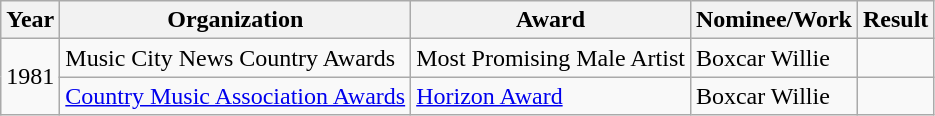<table class="wikitable">
<tr>
<th>Year</th>
<th>Organization</th>
<th>Award</th>
<th>Nominee/Work</th>
<th>Result</th>
</tr>
<tr>
<td rowspan=2>1981</td>
<td>Music City News Country Awards</td>
<td>Most Promising Male Artist</td>
<td>Boxcar Willie</td>
<td></td>
</tr>
<tr>
<td><a href='#'>Country Music Association Awards</a></td>
<td><a href='#'>Horizon Award</a></td>
<td>Boxcar Willie</td>
<td></td>
</tr>
</table>
